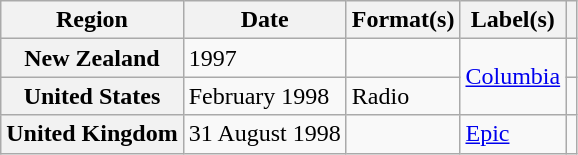<table class="wikitable plainrowheaders">
<tr>
<th scope="col">Region</th>
<th scope="col">Date</th>
<th scope="col">Format(s)</th>
<th scope="col">Label(s)</th>
<th scope="col"></th>
</tr>
<tr>
<th scope="row">New Zealand</th>
<td>1997</td>
<td></td>
<td rowspan="2"><a href='#'>Columbia</a></td>
<td></td>
</tr>
<tr>
<th scope="row">United States</th>
<td>February 1998</td>
<td>Radio</td>
<td></td>
</tr>
<tr>
<th scope="row">United Kingdom</th>
<td>31 August 1998</td>
<td></td>
<td><a href='#'>Epic</a></td>
<td></td>
</tr>
</table>
